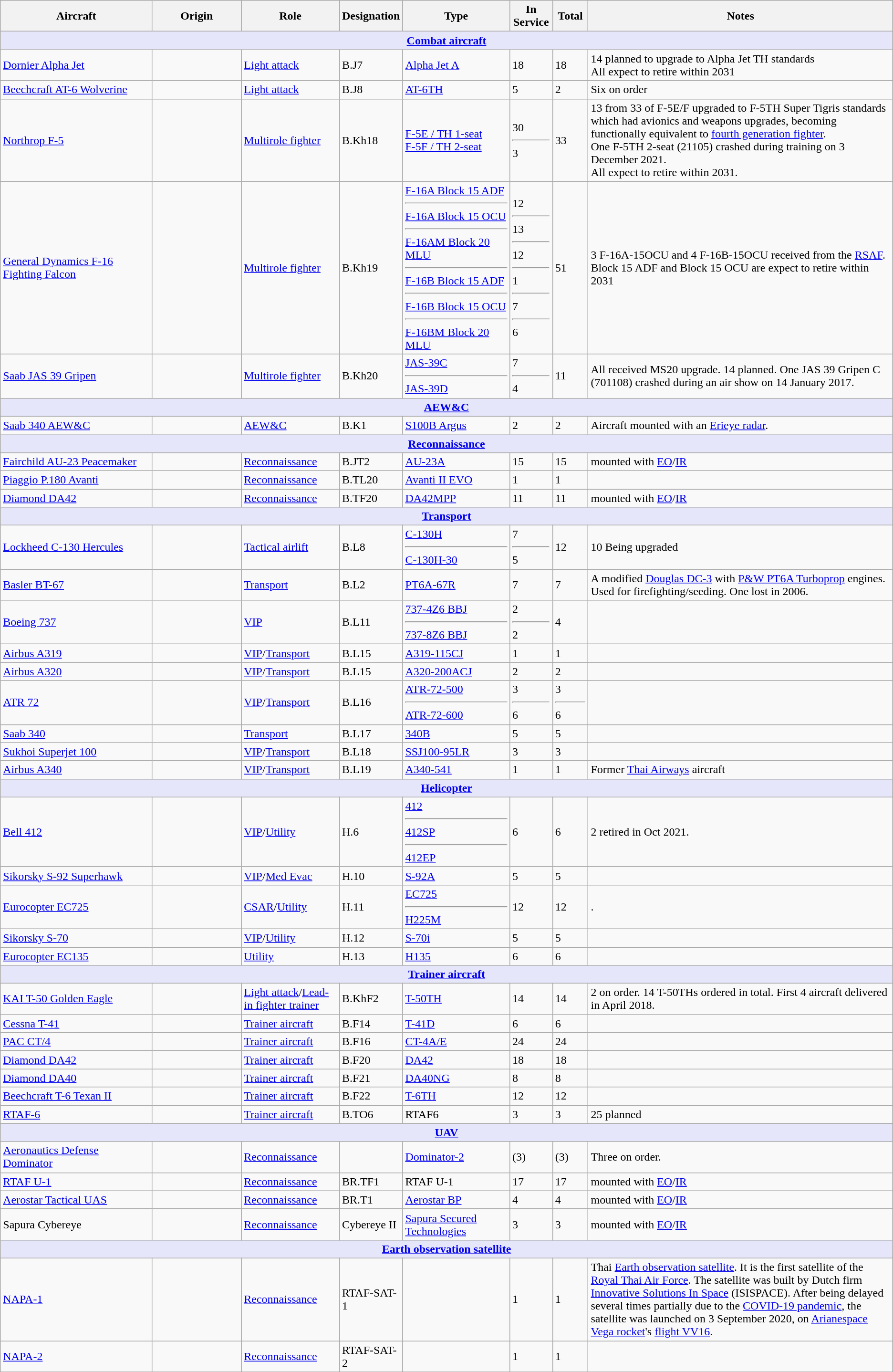<table class="wikitable">
<tr>
<th width="17%">Aircraft</th>
<th width="10%">Origin</th>
<th width="11%">Role</th>
<th width="4%">Designation</th>
<th width="12%">Type</th>
<th>In Service</th>
<th width="4%">Total</th>
<th>Notes</th>
</tr>
<tr>
<th style="align: center; background: lavender;" colspan="8"><a href='#'>Combat aircraft</a></th>
</tr>
<tr>
<td><a href='#'>Dornier Alpha Jet</a></td>
<td></td>
<td><a href='#'>Light attack</a></td>
<td>B.J7</td>
<td><a href='#'>Alpha Jet A</a></td>
<td>18</td>
<td>18</td>
<td>14 planned to upgrade to Alpha Jet TH standards<br>All expect to retire within 2031</td>
</tr>
<tr>
<td><a href='#'>Beechcraft AT-6 Wolverine</a></td>
<td></td>
<td><a href='#'>Light attack</a></td>
<td>B.J8</td>
<td><a href='#'>AT-6TH</a></td>
<td>5</td>
<td>2</td>
<td>Six on order</td>
</tr>
<tr>
<td><a href='#'>Northrop F-5</a></td>
<td></td>
<td><a href='#'>Multirole fighter</a></td>
<td>B.Kh18</td>
<td><a href='#'>F-5E / TH 1-seat</a><br><a href='#'>F-5F / TH 2-seat</a></td>
<td>30<hr>3</td>
<td>33</td>
<td>13 from 33 of F-5E/F upgraded to F-5TH Super Tigris standards which had avionics and weapons upgrades, becoming functionally equivalent to <a href='#'>fourth generation fighter</a>.<br>One F-5TH 2-seat (21105) crashed during training on 3 December 2021.<br>All expect to retire within 2031.</td>
</tr>
<tr>
<td><a href='#'>General Dynamics F-16 Fighting Falcon</a></td>
<td></td>
<td><a href='#'>Multirole fighter</a></td>
<td>B.Kh19</td>
<td><a href='#'>F-16A Block 15 ADF</a><hr><a href='#'>F-16A Block 15 OCU</a><hr><a href='#'>F-16AM Block 20 MLU</a><hr><a href='#'>F-16B Block 15 ADF</a><hr><a href='#'>F-16B Block 15 OCU</a><hr><a href='#'>F-16BM Block 20 MLU</a></td>
<td>12<hr>13<hr>12<hr>1<hr>7<hr>6</td>
<td>51</td>
<td>3 F-16A-15OCU and 4 F-16B-15OCU received from the <a href='#'>RSAF</a>.<br>Block 15 ADF and Block 15 OCU are expect to retire within 2031</td>
</tr>
<tr>
<td><a href='#'>Saab JAS 39 Gripen</a></td>
<td></td>
<td><a href='#'>Multirole fighter</a></td>
<td>B.Kh20</td>
<td><a href='#'>JAS-39C</a><hr><a href='#'>JAS-39D</a></td>
<td>7<hr>4</td>
<td>11</td>
<td>All received MS20 upgrade. 14 planned. One JAS 39 Gripen C (701108) crashed during an air show on 14 January 2017.</td>
</tr>
<tr>
<th style="align: center; background: lavender;" colspan="9"><a href='#'>AEW&C</a></th>
</tr>
<tr>
<td><a href='#'>Saab 340 AEW&C</a></td>
<td></td>
<td><a href='#'>AEW&C</a></td>
<td>B.K1</td>
<td><a href='#'>S100B Argus</a></td>
<td>2</td>
<td>2</td>
<td>Aircraft mounted with an <a href='#'> Erieye radar</a>.</td>
</tr>
<tr>
<th style="align: center; background: lavender;" colspan="9"><a href='#'>Reconnaissance</a></th>
</tr>
<tr>
<td><a href='#'>Fairchild AU-23 Peacemaker</a></td>
<td></td>
<td><a href='#'>Reconnaissance</a></td>
<td>B.JT2</td>
<td><a href='#'>AU-23A</a></td>
<td>15</td>
<td>15</td>
<td>mounted with <a href='#'>EO</a>/<a href='#'>IR</a></td>
</tr>
<tr>
<td><a href='#'>Piaggio P.180 Avanti</a></td>
<td></td>
<td><a href='#'>Reconnaissance</a></td>
<td>B.TL20</td>
<td><a href='#'>Avanti II EVO</a></td>
<td>1</td>
<td>1</td>
<td></td>
</tr>
<tr>
<td><a href='#'>Diamond DA42</a></td>
<td></td>
<td><a href='#'>Reconnaissance</a></td>
<td>B.TF20</td>
<td><a href='#'>DA42MPP</a></td>
<td>11</td>
<td>11</td>
<td>mounted with <a href='#'>EO</a>/<a href='#'>IR</a></td>
</tr>
<tr>
<th style="align: center; background: lavender;" colspan="9"><a href='#'>Transport</a></th>
</tr>
<tr>
<td><a href='#'>Lockheed C-130 Hercules</a></td>
<td></td>
<td><a href='#'>Tactical airlift</a></td>
<td>B.L8</td>
<td><a href='#'>C-130H</a><hr><a href='#'>C-130H-30</a></td>
<td>7<hr>5</td>
<td>12</td>
<td>10 Being upgraded</td>
</tr>
<tr>
<td><a href='#'>Basler BT-67</a></td>
<td></td>
<td><a href='#'>Transport</a></td>
<td>B.L2</td>
<td><a href='#'>PT6A-67R</a></td>
<td>7</td>
<td>7</td>
<td>A modified <a href='#'>Douglas DC-3</a> with <a href='#'>P&W PT6A Turboprop</a> engines. Used for firefighting/seeding. One lost in 2006.</td>
</tr>
<tr>
<td><a href='#'>Boeing 737</a></td>
<td></td>
<td><a href='#'>VIP</a></td>
<td>B.L11</td>
<td><a href='#'>737-4Z6 BBJ</a><hr><a href='#'>737-8Z6 BBJ</a></td>
<td>2<hr>2</td>
<td>4</td>
<td></td>
</tr>
<tr>
<td><a href='#'>Airbus A319</a></td>
<td></td>
<td><a href='#'>VIP</a>/<a href='#'>Transport</a></td>
<td>B.L15</td>
<td><a href='#'>A319-115CJ</a></td>
<td>1</td>
<td>1</td>
</tr>
<tr>
<td><a href='#'>Airbus A320</a></td>
<td></td>
<td><a href='#'>VIP</a>/<a href='#'>Transport</a></td>
<td>B.L15</td>
<td><a href='#'>A320-200ACJ</a></td>
<td>2</td>
<td>2</td>
<td></td>
</tr>
<tr>
<td><a href='#'>ATR 72</a></td>
<td></td>
<td><a href='#'>VIP</a>/<a href='#'>Transport</a></td>
<td>B.L16</td>
<td><a href='#'>ATR-72-500</a><hr><a href='#'>ATR-72-600</a></td>
<td>3<hr>6</td>
<td>3<hr>6</td>
<td></td>
</tr>
<tr>
<td><a href='#'>Saab 340</a></td>
<td></td>
<td><a href='#'>Transport</a></td>
<td>B.L17</td>
<td><a href='#'>340B</a></td>
<td>5</td>
<td>5</td>
<td></td>
</tr>
<tr>
<td><a href='#'>Sukhoi Superjet 100</a></td>
<td></td>
<td><a href='#'>VIP</a>/<a href='#'>Transport</a></td>
<td>B.L18</td>
<td><a href='#'>SSJ100-95LR</a></td>
<td>3</td>
<td>3</td>
<td></td>
</tr>
<tr>
<td><a href='#'>Airbus A340</a></td>
<td></td>
<td><a href='#'>VIP</a>/<a href='#'>Transport</a></td>
<td>B.L19</td>
<td><a href='#'>A340-541</a></td>
<td>1</td>
<td>1</td>
<td>Former <a href='#'>Thai Airways</a> aircraft</td>
</tr>
<tr>
<th style="align: center; background: lavender;" colspan="9"><a href='#'>Helicopter</a></th>
</tr>
<tr>
<td><a href='#'>Bell 412</a></td>
<td></td>
<td><a href='#'>VIP</a>/<a href='#'>Utility</a></td>
<td>H.6</td>
<td><a href='#'>412</a><hr><a href='#'>412SP</a><hr><a href='#'>412EP</a></td>
<td>6</td>
<td>6</td>
<td>2 retired in Oct 2021.</td>
</tr>
<tr>
<td><a href='#'>Sikorsky S-92 Superhawk</a></td>
<td></td>
<td><a href='#'>VIP</a>/<a href='#'>Med Evac</a></td>
<td>H.10</td>
<td><a href='#'>S-92A</a></td>
<td>5</td>
<td>5</td>
<td></td>
</tr>
<tr>
<td><a href='#'>Eurocopter EC725</a></td>
<td></td>
<td><a href='#'>CSAR</a>/<a href='#'>Utility</a></td>
<td>H.11</td>
<td><a href='#'>EC725</a><hr><a href='#'>H225M</a></td>
<td>12</td>
<td>12</td>
<td>.</td>
</tr>
<tr>
<td><a href='#'>Sikorsky S-70</a></td>
<td></td>
<td><a href='#'>VIP</a>/<a href='#'>Utility</a></td>
<td>H.12</td>
<td><a href='#'>S-70i</a></td>
<td>5</td>
<td>5</td>
<td></td>
</tr>
<tr>
<td><a href='#'>Eurocopter EC135</a></td>
<td></td>
<td><a href='#'>Utility</a></td>
<td>H.13</td>
<td><a href='#'>H135</a></td>
<td>6</td>
<td>6</td>
<td></td>
</tr>
<tr>
<th style="align: center; background: lavender;" colspan="9"><a href='#'>Trainer aircraft</a></th>
</tr>
<tr>
<td><a href='#'>KAI T-50 Golden Eagle</a></td>
<td></td>
<td><a href='#'>Light attack</a>/<a href='#'>Lead-in fighter trainer</a></td>
<td>B.KhF2</td>
<td><a href='#'>T-50TH</a></td>
<td>14</td>
<td>14</td>
<td>2 on order. 14 T-50THs ordered in total. First 4 aircraft delivered in April 2018.</td>
</tr>
<tr>
<td><a href='#'>Cessna T-41</a></td>
<td></td>
<td><a href='#'>Trainer aircraft</a></td>
<td>B.F14</td>
<td><a href='#'>T-41D</a></td>
<td>6</td>
<td>6</td>
<td></td>
</tr>
<tr>
<td><a href='#'>PAC CT/4</a></td>
<td></td>
<td><a href='#'>Trainer aircraft</a></td>
<td>B.F16</td>
<td><a href='#'>CT-4A/E</a></td>
<td>24</td>
<td>24</td>
<td></td>
</tr>
<tr>
<td><a href='#'>Diamond DA42</a></td>
<td></td>
<td><a href='#'>Trainer aircraft</a></td>
<td>B.F20</td>
<td><a href='#'>DA42</a></td>
<td>18</td>
<td>18</td>
<td></td>
</tr>
<tr>
<td><a href='#'>Diamond DA40</a></td>
<td></td>
<td><a href='#'>Trainer aircraft</a></td>
<td>B.F21</td>
<td><a href='#'>DA40NG</a></td>
<td>8</td>
<td>8</td>
<td></td>
</tr>
<tr>
<td><a href='#'>Beechcraft T-6 Texan II</a></td>
<td></td>
<td><a href='#'>Trainer aircraft</a></td>
<td>B.F22</td>
<td><a href='#'>T-6TH</a></td>
<td>12</td>
<td>12</td>
<td></td>
</tr>
<tr>
<td><a href='#'>RTAF-6</a></td>
<td></td>
<td><a href='#'>Trainer aircraft</a></td>
<td>B.TO6</td>
<td>RTAF6</td>
<td>3</td>
<td>3</td>
<td>25 planned</td>
</tr>
<tr>
<th style="align: center; background: lavender;" colspan="9"><a href='#'>UAV</a></th>
</tr>
<tr>
<td><a href='#'>Aeronautics Defense Dominator</a></td>
<td></td>
<td><a href='#'>Reconnaissance</a></td>
<td></td>
<td><a href='#'>Dominator-2</a></td>
<td>(3)</td>
<td>(3)</td>
<td>Three on order.</td>
</tr>
<tr>
<td><a href='#'>RTAF U-1</a></td>
<td></td>
<td><a href='#'>Reconnaissance</a></td>
<td>BR.TF1</td>
<td>RTAF U-1</td>
<td>17</td>
<td>17</td>
<td>mounted with <a href='#'>EO</a>/<a href='#'>IR</a></td>
</tr>
<tr>
<td><a href='#'>Aerostar Tactical UAS</a></td>
<td></td>
<td><a href='#'>Reconnaissance</a></td>
<td>BR.T1</td>
<td><a href='#'>Aerostar BP</a></td>
<td>4</td>
<td>4</td>
<td>mounted with <a href='#'>EO</a>/<a href='#'>IR</a></td>
</tr>
<tr>
<td>Sapura Cybereye</td>
<td></td>
<td><a href='#'>Reconnaissance</a></td>
<td>Cybereye II</td>
<td><a href='#'>Sapura Secured Technologies</a></td>
<td>3</td>
<td>3 </td>
<td>mounted with <a href='#'>EO</a>/<a href='#'>IR</a></td>
</tr>
<tr>
<th style="align: center; background: lavender;" colspan="9"><a href='#'>Earth observation satellite</a></th>
</tr>
<tr>
<td><a href='#'>NAPA-1</a></td>
<td></td>
<td><a href='#'>Reconnaissance</a></td>
<td>RTAF-SAT-1</td>
<td></td>
<td>1</td>
<td>1</td>
<td>Thai <a href='#'>Earth observation satellite</a>. It is the first satellite of the <a href='#'>Royal Thai Air Force</a>. The satellite was built by Dutch firm <a href='#'>Innovative Solutions In Space</a> (ISISPACE). After being delayed several times partially due to the <a href='#'>COVID-19 pandemic</a>, the satellite was launched on 3 September 2020, on <a href='#'>Arianespace</a> <a href='#'>Vega rocket</a>'s <a href='#'>flight VV16</a>.</td>
</tr>
<tr>
<td><a href='#'>NAPA-2</a></td>
<td></td>
<td><a href='#'>Reconnaissance</a></td>
<td>RTAF-SAT-2</td>
<td></td>
<td>1</td>
<td>1</td>
<td></td>
</tr>
</table>
